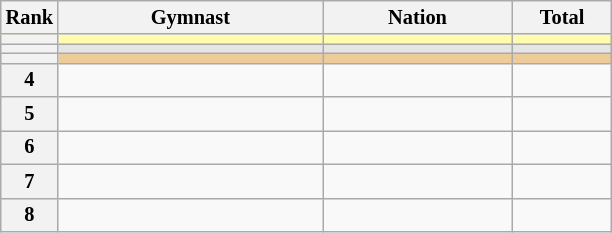<table class="wikitable sortable" style="text-align:center; font-size:85%">
<tr>
<th scope="col" style="width:20px;">Rank</th>
<th scope="col" style="width:170px;">Gymnast</th>
<th scope="col" style="width:120px;">Nation</th>
<th scope="col" style="width:60px;">Total</th>
</tr>
<tr bgcolor="fffcaf">
<th scope="row"></th>
<td align="left"></td>
<td></td>
<td></td>
</tr>
<tr bgcolor="e5e5e5">
<th scope="row"></th>
<td align="left"></td>
<td></td>
<td></td>
</tr>
<tr bgcolor="eecc99">
<th scope="row"></th>
<td align="left"></td>
<td></td>
<td></td>
</tr>
<tr>
<th scope="row">4</th>
<td align="left"></td>
<td></td>
<td></td>
</tr>
<tr>
<th scope="row">5</th>
<td align="left"></td>
<td></td>
<td></td>
</tr>
<tr>
<th scope="row">6</th>
<td align="left"></td>
<td></td>
<td></td>
</tr>
<tr>
<th scope="row">7</th>
<td align="left"></td>
<td></td>
<td></td>
</tr>
<tr>
<th scope="row">8</th>
<td align="left"></td>
<td></td>
<td></td>
</tr>
</table>
